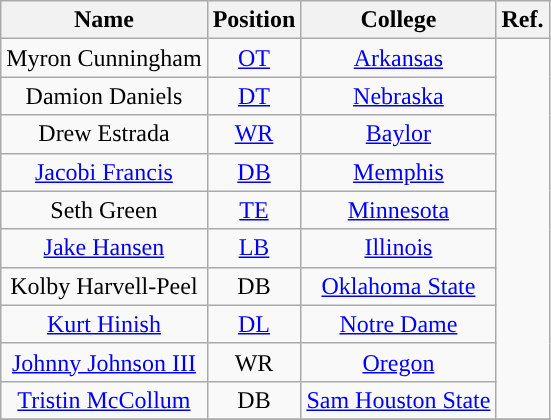<table class="wikitable" style="text-align:center">
<tr>
<th>Name</th>
<th>Position</th>
<th>College</th>
<th>Ref.</th>
</tr>
<tr>
<td>Myron Cunningham</td>
<td><a href='#'>OT</a></td>
<td><a href='#'>Arkansas</a></td>
<td rowspan="10"></td>
</tr>
<tr>
<td>Damion Daniels</td>
<td><a href='#'>DT</a></td>
<td><a href='#'>Nebraska</a></td>
</tr>
<tr>
<td>Drew Estrada</td>
<td><a href='#'>WR</a></td>
<td><a href='#'>Baylor</a></td>
</tr>
<tr>
<td><a href='#'>Jacobi Francis</a></td>
<td><a href='#'>DB</a></td>
<td><a href='#'>Memphis</a></td>
</tr>
<tr>
<td>Seth Green</td>
<td><a href='#'>TE</a></td>
<td><a href='#'>Minnesota</a></td>
</tr>
<tr>
<td><a href='#'>Jake Hansen</a></td>
<td><a href='#'>LB</a></td>
<td><a href='#'>Illinois</a></td>
</tr>
<tr>
<td>Kolby Harvell-Peel</td>
<td>DB</td>
<td><a href='#'>Oklahoma State</a></td>
</tr>
<tr>
<td><a href='#'>Kurt Hinish</a></td>
<td><a href='#'>DL</a></td>
<td><a href='#'>Notre Dame</a></td>
</tr>
<tr>
<td><a href='#'>Johnny Johnson III</a></td>
<td>WR</td>
<td><a href='#'>Oregon</a></td>
</tr>
<tr>
<td><a href='#'>Tristin McCollum</a></td>
<td>DB</td>
<td><a href='#'>Sam Houston State</a></td>
</tr>
<tr>
</tr>
</table>
